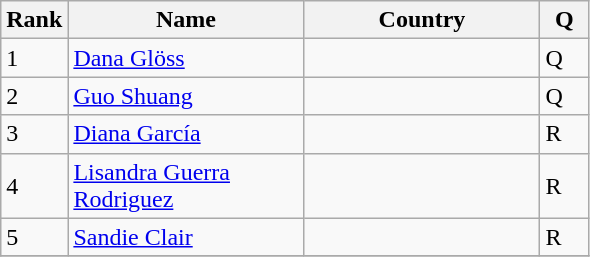<table class="wikitable">
<tr>
<th width=20>Rank</th>
<th width=150>Name</th>
<th width=150>Country</th>
<th width=25>Q</th>
</tr>
<tr>
<td>1</td>
<td><a href='#'>Dana Glöss</a></td>
<td></td>
<td>Q</td>
</tr>
<tr>
<td>2</td>
<td><a href='#'>Guo Shuang</a></td>
<td></td>
<td>Q</td>
</tr>
<tr>
<td>3</td>
<td><a href='#'>Diana García</a></td>
<td></td>
<td>R</td>
</tr>
<tr>
<td>4</td>
<td><a href='#'>Lisandra Guerra Rodriguez</a></td>
<td></td>
<td>R</td>
</tr>
<tr>
<td>5</td>
<td><a href='#'>Sandie Clair</a></td>
<td></td>
<td>R</td>
</tr>
<tr>
</tr>
</table>
